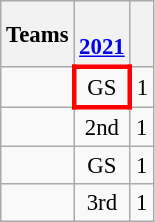<table class="wikitable" style="font-size:95%; text-align: center;">
<tr>
<th>Teams</th>
<th><br><a href='#'>2021</a></th>
<th></th>
</tr>
<tr>
<td align="left"></td>
<td style="border: 3px solid red">GS</td>
<td>1</td>
</tr>
<tr>
<td align="left"></td>
<td>2nd</td>
<td>1</td>
</tr>
<tr>
<td align="left"></td>
<td>GS</td>
<td>1</td>
</tr>
<tr>
<td align="left"></td>
<td>3rd</td>
<td>1</td>
</tr>
</table>
